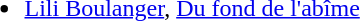<table>
<tr>
<td valign=top><br><ul><li><a href='#'>Lili Boulanger</a>, <a href='#'>Du fond de l'abîme</a></li></ul></td>
</tr>
</table>
